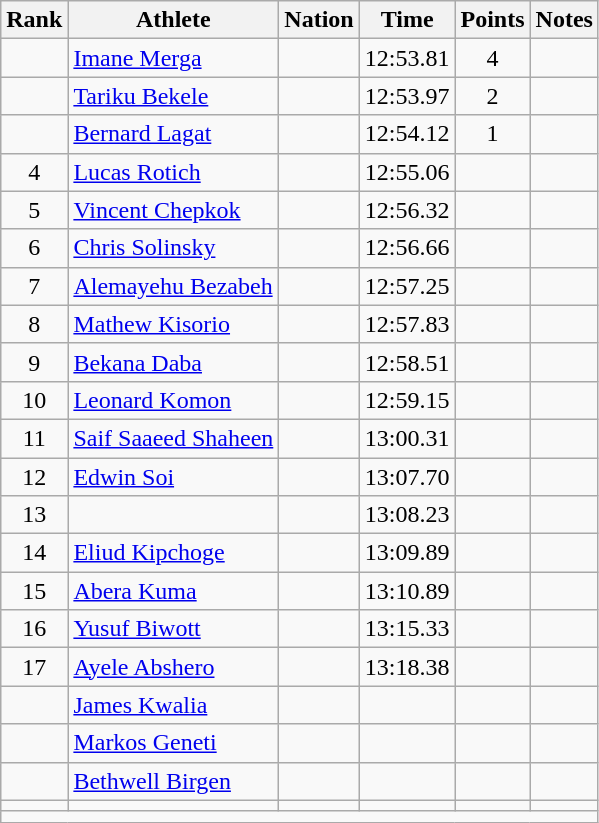<table class="wikitable mw-datatable sortable" style="text-align:center;">
<tr>
<th scope="col" style="width: 10px;">Rank</th>
<th scope="col">Athlete</th>
<th scope="col">Nation</th>
<th scope="col">Time</th>
<th scope="col">Points</th>
<th scope="col">Notes</th>
</tr>
<tr>
<td></td>
<td align="left"><a href='#'>Imane Merga</a></td>
<td align="left"></td>
<td>12:53.81</td>
<td>4</td>
<td></td>
</tr>
<tr>
<td></td>
<td align="left"><a href='#'>Tariku Bekele</a></td>
<td align="left"></td>
<td>12:53.97</td>
<td>2</td>
<td></td>
</tr>
<tr>
<td></td>
<td align="left"><a href='#'>Bernard Lagat</a></td>
<td align="left"></td>
<td>12:54.12</td>
<td>1</td>
<td><strong></strong></td>
</tr>
<tr>
<td>4</td>
<td align="left"><a href='#'>Lucas Rotich</a></td>
<td align="left"></td>
<td>12:55.06</td>
<td></td>
<td></td>
</tr>
<tr>
<td>5</td>
<td align="left"><a href='#'>Vincent Chepkok</a></td>
<td align="left"></td>
<td>12:56.32</td>
<td></td>
<td></td>
</tr>
<tr>
<td>6</td>
<td align="left"><a href='#'>Chris Solinsky</a></td>
<td align="left"></td>
<td>12:56.66</td>
<td></td>
<td></td>
</tr>
<tr>
<td>7</td>
<td align="left"><a href='#'>Alemayehu Bezabeh</a></td>
<td align="left"></td>
<td>12:57.25</td>
<td></td>
<td><strong></strong></td>
</tr>
<tr>
<td>8</td>
<td align="left"><a href='#'>Mathew Kisorio</a></td>
<td align="left"></td>
<td>12:57.83</td>
<td></td>
<td></td>
</tr>
<tr>
<td>9</td>
<td align="left"><a href='#'>Bekana Daba</a></td>
<td align="left"></td>
<td>12:58.51</td>
<td></td>
<td></td>
</tr>
<tr>
<td>10</td>
<td align="left"><a href='#'>Leonard Komon</a></td>
<td align="left"></td>
<td>12:59.15</td>
<td></td>
<td></td>
</tr>
<tr>
<td>11</td>
<td align="left"><a href='#'>Saif Saaeed Shaheen</a></td>
<td align="left"></td>
<td>13:00.31</td>
<td></td>
<td></td>
</tr>
<tr>
<td>12</td>
<td align="left"><a href='#'>Edwin Soi</a></td>
<td align="left"></td>
<td>13:07.70</td>
<td></td>
<td></td>
</tr>
<tr>
<td>13</td>
<td align="left"></td>
<td align="left"></td>
<td>13:08.23</td>
<td></td>
<td></td>
</tr>
<tr>
<td>14</td>
<td align="left"><a href='#'>Eliud Kipchoge</a></td>
<td align="left"></td>
<td>13:09.89</td>
<td></td>
<td></td>
</tr>
<tr>
<td>15</td>
<td align="left"><a href='#'>Abera Kuma</a></td>
<td align="left"></td>
<td>13:10.89</td>
<td></td>
<td></td>
</tr>
<tr>
<td>16</td>
<td align="left"><a href='#'>Yusuf Biwott</a></td>
<td align="left"></td>
<td>13:15.33</td>
<td></td>
<td></td>
</tr>
<tr>
<td>17</td>
<td align="left"><a href='#'>Ayele Abshero</a></td>
<td align="left"></td>
<td>13:18.38</td>
<td></td>
<td></td>
</tr>
<tr>
<td></td>
<td align="left"><a href='#'>James Kwalia</a></td>
<td align="left"></td>
<td></td>
<td></td>
<td></td>
</tr>
<tr>
<td></td>
<td align="left"><a href='#'>Markos Geneti</a></td>
<td align="left"></td>
<td></td>
<td></td>
<td></td>
</tr>
<tr>
<td></td>
<td align="left"><a href='#'>Bethwell Birgen</a></td>
<td align="left"></td>
<td></td>
<td></td>
<td></td>
</tr>
<tr>
<td></td>
<td align="left"></td>
<td align="left"></td>
<td></td>
<td></td>
<td></td>
</tr>
<tr class="sortbottom">
<td colspan="6"></td>
</tr>
</table>
